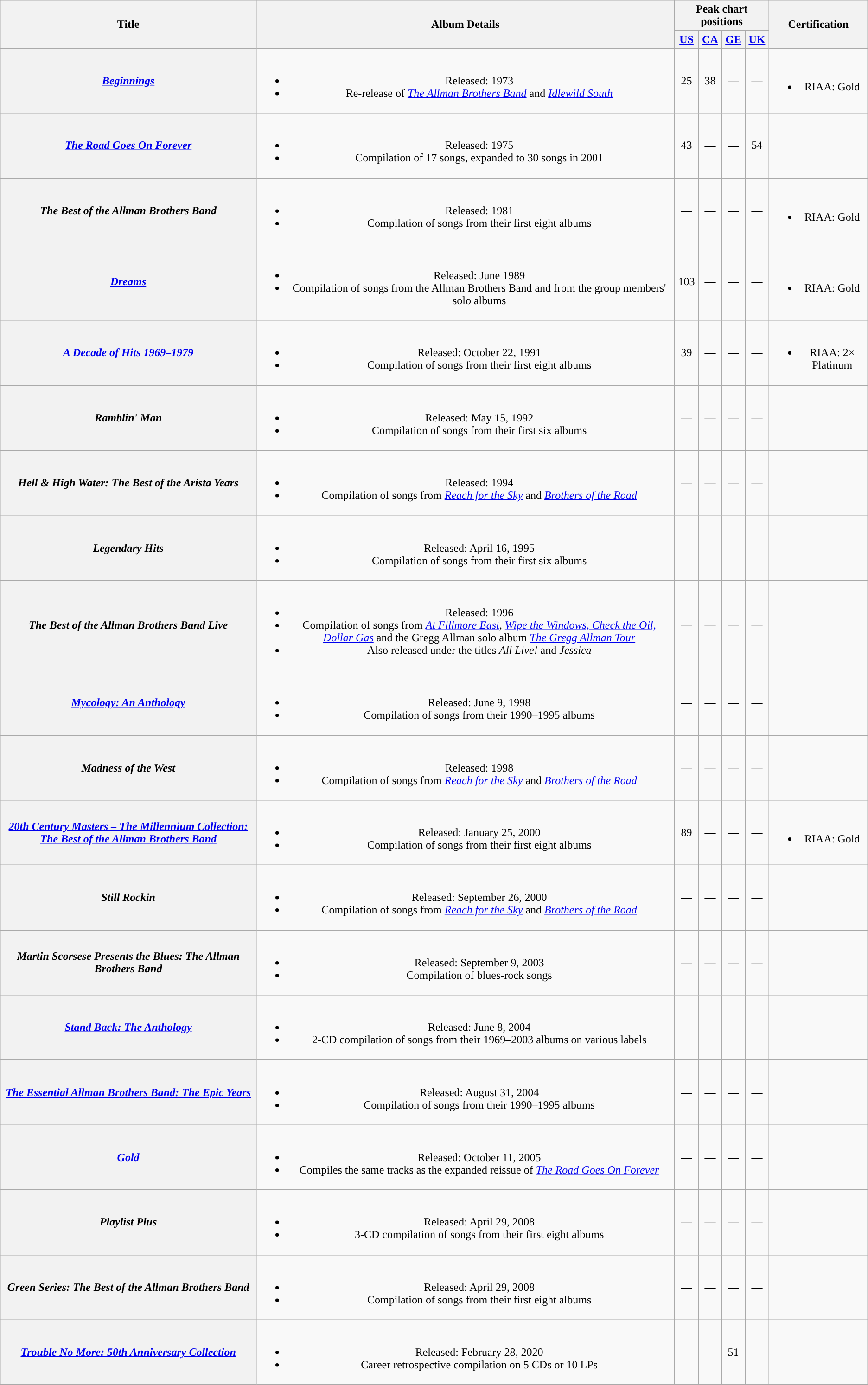<table class="wikitable plainrowheaders" style="text-align:center;">
<tr>
<th rowspan="2">Title</th>
<th rowspan="2">Album Details</th>
<th colspan="4">Peak chart positions</th>
<th rowspan="2">Certification</th>
</tr>
<tr>
<th><a href='#'>US</a><br></th>
<th><a href='#'>CA</a><br></th>
<th><a href='#'>GE</a><br></th>
<th><a href='#'>UK</a><br></th>
</tr>
<tr>
<th scope="row"><em><a href='#'>Beginnings</a></em></th>
<td><br><ul><li>Released: 1973</li><li>Re-release of <em><a href='#'>The Allman Brothers Band</a></em> and <em><a href='#'>Idlewild South</a></em></li></ul></td>
<td>25</td>
<td>38</td>
<td>—</td>
<td>—</td>
<td><br><ul><li>RIAA: Gold</li></ul></td>
</tr>
<tr>
<th scope="row"><em><a href='#'>The Road Goes On Forever</a></em></th>
<td><br><ul><li>Released: 1975</li><li>Compilation of 17 songs, expanded to 30 songs in 2001</li></ul></td>
<td>43</td>
<td>—</td>
<td>—</td>
<td>54</td>
<td></td>
</tr>
<tr>
<th scope="row"><em>The Best of the Allman Brothers Band</em></th>
<td><br><ul><li>Released: 1981</li><li>Compilation of songs from their first eight albums</li></ul></td>
<td>—</td>
<td>—</td>
<td>—</td>
<td>—</td>
<td><br><ul><li>RIAA: Gold</li></ul></td>
</tr>
<tr>
<th scope="row"><em><a href='#'>Dreams</a></em></th>
<td><br><ul><li>Released: June 1989</li><li>Compilation of songs from the Allman Brothers Band and from the group members' solo albums</li></ul></td>
<td>103</td>
<td>—</td>
<td>—</td>
<td>—</td>
<td><br><ul><li>RIAA: Gold</li></ul></td>
</tr>
<tr>
<th scope="row"><em><a href='#'>A Decade of Hits 1969–1979</a></em></th>
<td><br><ul><li>Released: October 22, 1991</li><li>Compilation of songs from their first eight albums</li></ul></td>
<td>39</td>
<td>—</td>
<td>—</td>
<td>—</td>
<td><br><ul><li>RIAA: 2× Platinum</li></ul></td>
</tr>
<tr>
<th scope="row"><em>Ramblin' Man</em></th>
<td><br><ul><li>Released: May 15, 1992</li><li>Compilation of songs from their first six albums</li></ul></td>
<td>—</td>
<td>—</td>
<td>—</td>
<td>—</td>
<td></td>
</tr>
<tr>
<th scope="row"><em>Hell & High Water: The Best of the Arista Years</em></th>
<td><br><ul><li>Released: 1994</li><li>Compilation of songs from <em><a href='#'>Reach for the Sky</a></em> and <em><a href='#'>Brothers of the Road</a></em></li></ul></td>
<td>—</td>
<td>—</td>
<td>—</td>
<td>—</td>
<td></td>
</tr>
<tr>
<th scope="row"><em>Legendary Hits</em></th>
<td><br><ul><li>Released: April 16, 1995</li><li>Compilation of songs from their first six albums</li></ul></td>
<td>—</td>
<td>—</td>
<td>—</td>
<td>—</td>
<td></td>
</tr>
<tr>
<th scope="row"><em>The Best of the Allman Brothers Band Live</em></th>
<td><br><ul><li>Released: 1996</li><li>Compilation of songs from <em><a href='#'>At Fillmore East</a></em>, <em><a href='#'>Wipe the Windows, Check the Oil, Dollar Gas</a></em> and the Gregg Allman solo album <em><a href='#'>The Gregg Allman Tour</a></em></li><li>Also released under the titles <em>All Live!</em> and <em>Jessica</em></li></ul></td>
<td>—</td>
<td>—</td>
<td>—</td>
<td>—</td>
<td></td>
</tr>
<tr>
<th scope="row"><em><a href='#'>Mycology: An Anthology</a></em></th>
<td><br><ul><li>Released: June 9, 1998</li><li>Compilation of songs from their 1990–1995 albums</li></ul></td>
<td>—</td>
<td>—</td>
<td>—</td>
<td>—</td>
<td></td>
</tr>
<tr>
<th scope="row"><em>Madness of the West</em></th>
<td><br><ul><li>Released: 1998</li><li>Compilation of songs from <em><a href='#'>Reach for the Sky</a></em> and <em><a href='#'>Brothers of the Road</a></em></li></ul></td>
<td>—</td>
<td>—</td>
<td>—</td>
<td>—</td>
<td></td>
</tr>
<tr>
<th scope="row"><em><a href='#'>20th Century Masters – The Millennium Collection: The Best of the Allman Brothers Band</a></em></th>
<td><br><ul><li>Released: January 25, 2000</li><li>Compilation of songs from their first eight albums</li></ul></td>
<td>89</td>
<td>—</td>
<td>—</td>
<td>—</td>
<td><br><ul><li>RIAA: Gold</li></ul></td>
</tr>
<tr>
<th scope="row"><em>Still Rockin</em></th>
<td><br><ul><li>Released: September 26, 2000</li><li>Compilation of songs from <em><a href='#'>Reach for the Sky</a></em> and <em><a href='#'>Brothers of the Road</a></em></li></ul></td>
<td>—</td>
<td>—</td>
<td>—</td>
<td>—</td>
<td></td>
</tr>
<tr>
<th scope="row"><em>Martin Scorsese Presents the Blues: The Allman Brothers Band</em></th>
<td><br><ul><li>Released: September 9, 2003</li><li>Compilation of blues-rock songs</li></ul></td>
<td>—</td>
<td>—</td>
<td>—</td>
<td>—</td>
<td></td>
</tr>
<tr>
<th scope="row"><em><a href='#'>Stand Back: The Anthology</a></em></th>
<td><br><ul><li>Released: June 8, 2004</li><li>2-CD compilation of songs from their 1969–2003 albums on various labels</li></ul></td>
<td>—</td>
<td>—</td>
<td>—</td>
<td>—</td>
<td></td>
</tr>
<tr>
<th scope="row"><em><a href='#'>The Essential Allman Brothers Band: The Epic Years</a></em></th>
<td><br><ul><li>Released: August 31, 2004</li><li>Compilation of songs from their 1990–1995 albums</li></ul></td>
<td>—</td>
<td>—</td>
<td>—</td>
<td>—</td>
<td></td>
</tr>
<tr>
<th scope="row"><em><a href='#'>Gold</a></em></th>
<td><br><ul><li>Released: October 11, 2005</li><li>Compiles the same tracks as the expanded reissue of <em><a href='#'>The Road Goes On Forever</a></em></li></ul></td>
<td>—</td>
<td>—</td>
<td>—</td>
<td>—</td>
<td></td>
</tr>
<tr>
<th scope="row"><em>Playlist Plus</em></th>
<td><br><ul><li>Released: April 29, 2008</li><li>3-CD compilation of songs from their first eight albums</li></ul></td>
<td>—</td>
<td>—</td>
<td>—</td>
<td>—</td>
<td></td>
</tr>
<tr>
<th scope="row"><em>Green Series: The Best of the Allman Brothers Band</em></th>
<td><br><ul><li>Released: April 29, 2008</li><li>Compilation of songs from their first eight albums</li></ul></td>
<td>—</td>
<td>—</td>
<td>—</td>
<td>—</td>
<td></td>
</tr>
<tr>
<th scope="row"><em><a href='#'>Trouble No More: 50th Anniversary Collection</a></em></th>
<td><br><ul><li>Released: February 28, 2020</li><li>Career retrospective compilation on 5 CDs or 10 LPs</li></ul></td>
<td>—</td>
<td>—</td>
<td>51</td>
<td>—</td>
<td></td>
</tr>
</table>
